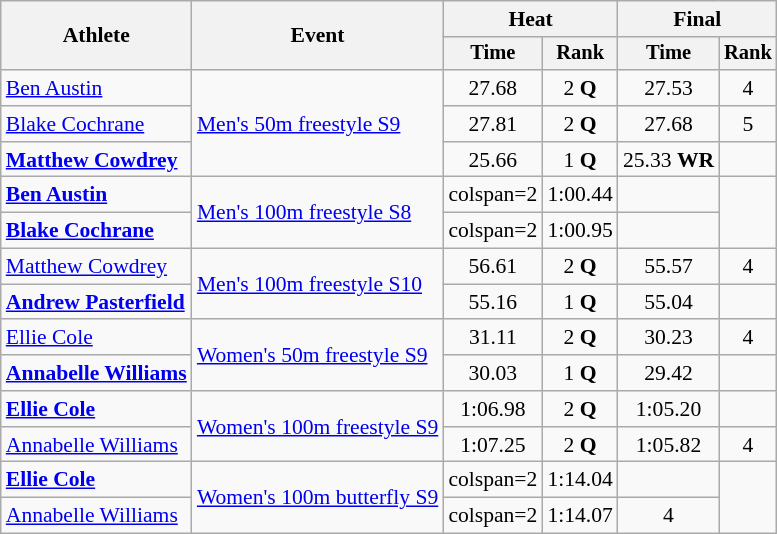<table class=wikitable style="font-size:90%">
<tr>
<th rowspan="2">Athlete</th>
<th rowspan="2">Event</th>
<th colspan="2">Heat</th>
<th colspan="2">Final</th>
</tr>
<tr style="font-size:95%">
<th>Time</th>
<th>Rank</th>
<th>Time</th>
<th>Rank</th>
</tr>
<tr align=center>
<td align=left><a href='#'>Ben Austin</a></td>
<td align=left rowspan=3><a href='#'>Men's 50m freestyle S9</a></td>
<td>27.68</td>
<td>2 <strong>Q</strong></td>
<td>27.53</td>
<td>4</td>
</tr>
<tr align=center>
<td align=left><a href='#'>Blake Cochrane</a></td>
<td>27.81</td>
<td>2 <strong>Q</strong></td>
<td>27.68</td>
<td>5</td>
</tr>
<tr align=center>
<td align=left><strong><a href='#'>Matthew Cowdrey</a></strong></td>
<td>25.66</td>
<td>1 <strong>Q</strong></td>
<td>25.33 <strong>WR</strong></td>
<td></td>
</tr>
<tr align=center>
<td align=left><strong><a href='#'>Ben Austin</a></strong></td>
<td align=left rowspan=2><a href='#'>Men's 100m freestyle S8</a></td>
<td>colspan=2 </td>
<td>1:00.44</td>
<td></td>
</tr>
<tr align=center>
<td align=left><strong><a href='#'>Blake Cochrane</a></strong></td>
<td>colspan=2 </td>
<td>1:00.95</td>
<td></td>
</tr>
<tr align=center>
<td align=left><a href='#'>Matthew Cowdrey</a></td>
<td align=left rowspan=2><a href='#'>Men's 100m freestyle S10</a></td>
<td>56.61</td>
<td>2 <strong>Q</strong></td>
<td>55.57</td>
<td>4</td>
</tr>
<tr align=center>
<td align=left><strong><a href='#'>Andrew Pasterfield</a></strong></td>
<td>55.16</td>
<td>1 <strong>Q</strong></td>
<td>55.04</td>
<td></td>
</tr>
<tr align=center>
<td align=left><a href='#'>Ellie Cole</a></td>
<td align=left rowspan=2><a href='#'>Women's 50m freestyle S9</a></td>
<td>31.11</td>
<td>2 <strong>Q</strong></td>
<td>30.23</td>
<td>4</td>
</tr>
<tr align=center>
<td align=left><strong><a href='#'>Annabelle Williams</a></strong></td>
<td>30.03</td>
<td>1 <strong>Q</strong></td>
<td>29.42</td>
<td></td>
</tr>
<tr align=center>
<td align=left><strong><a href='#'>Ellie Cole</a></strong></td>
<td align=left rowspan=2><a href='#'>Women's 100m freestyle S9</a></td>
<td>1:06.98</td>
<td>2 <strong>Q</strong></td>
<td>1:05.20</td>
<td></td>
</tr>
<tr align=center>
<td align=left><a href='#'>Annabelle Williams</a></td>
<td>1:07.25</td>
<td>2 <strong>Q</strong></td>
<td>1:05.82</td>
<td>4</td>
</tr>
<tr align=center>
<td align=left><strong><a href='#'>Ellie Cole</a></strong></td>
<td align=left rowspan=2><a href='#'>Women's 100m butterfly S9</a></td>
<td>colspan=2 </td>
<td>1:14.04</td>
<td></td>
</tr>
<tr align=center>
<td align=left><a href='#'>Annabelle Williams</a></td>
<td>colspan=2 </td>
<td>1:14.07</td>
<td>4</td>
</tr>
</table>
